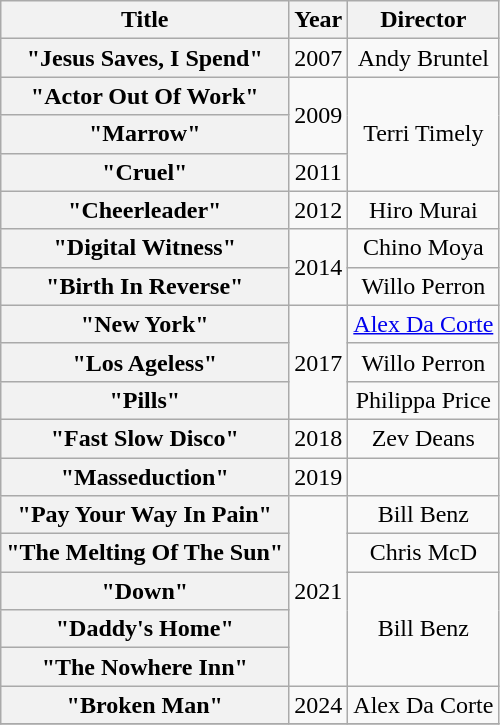<table class="wikitable plainrowheaders" style="text-align:center;">
<tr>
<th>Title</th>
<th>Year</th>
<th>Director</th>
</tr>
<tr>
<th scope="row">"Jesus Saves, I Spend"</th>
<td>2007</td>
<td>Andy Bruntel</td>
</tr>
<tr>
<th scope="row">"Actor Out Of Work"</th>
<td rowspan="2">2009</td>
<td rowspan="3">Terri Timely</td>
</tr>
<tr>
<th scope="row">"Marrow"</th>
</tr>
<tr>
<th scope="row">"Cruel"</th>
<td>2011</td>
</tr>
<tr>
<th scope="row">"Cheerleader"</th>
<td>2012</td>
<td>Hiro Murai</td>
</tr>
<tr>
<th scope="row">"Digital Witness"</th>
<td rowspan="2">2014</td>
<td>Chino Moya</td>
</tr>
<tr>
<th scope="row">"Birth In Reverse"</th>
<td>Willo Perron</td>
</tr>
<tr>
<th scope="row">"New York"</th>
<td rowspan="3">2017</td>
<td><a href='#'>Alex Da Corte</a></td>
</tr>
<tr>
<th scope="row">"Los Ageless"</th>
<td>Willo Perron</td>
</tr>
<tr>
<th scope="row">"Pills"</th>
<td>Philippa Price</td>
</tr>
<tr>
<th scope="row">"Fast Slow Disco"</th>
<td>2018</td>
<td>Zev Deans</td>
</tr>
<tr>
<th scope="row">"Masseduction"</th>
<td>2019</td>
<td></td>
</tr>
<tr>
<th scope="row">"Pay Your Way In Pain"</th>
<td rowspan="5">2021</td>
<td>Bill Benz</td>
</tr>
<tr>
<th scope="row">"The Melting Of The Sun"</th>
<td>Chris McD</td>
</tr>
<tr>
<th scope="row">"Down"</th>
<td rowspan="3">Bill Benz</td>
</tr>
<tr>
<th scope="row">"Daddy's Home"</th>
</tr>
<tr>
<th scope="row">"The Nowhere Inn"</th>
</tr>
<tr>
<th scope="row">"Broken Man"</th>
<td>2024</td>
<td>Alex Da Corte</td>
</tr>
<tr>
</tr>
</table>
